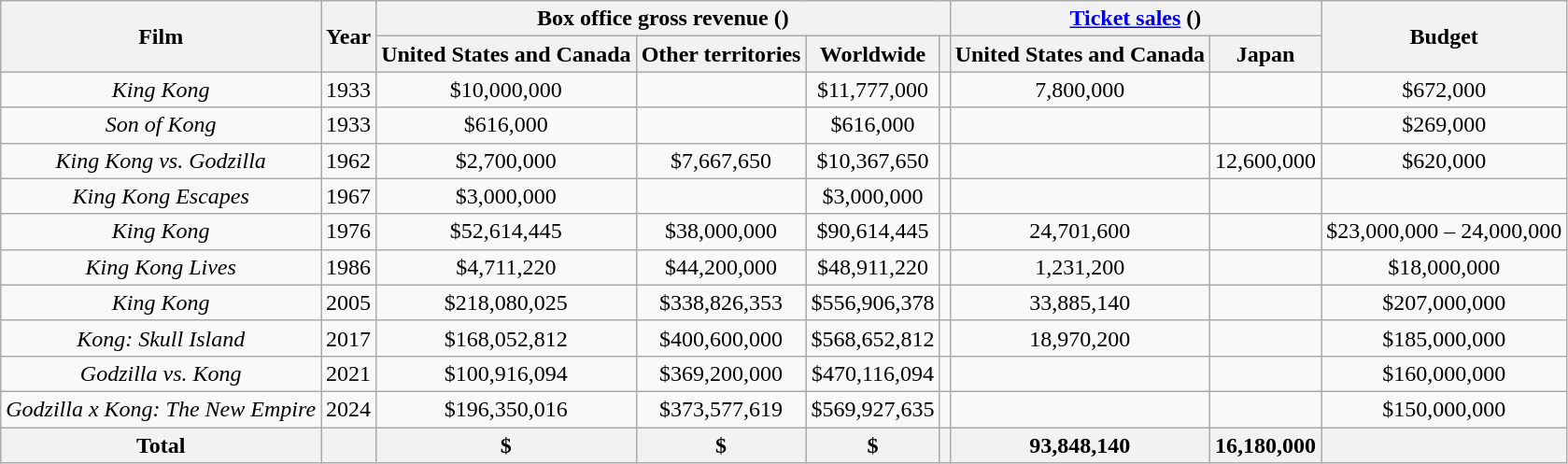<table class="wikitable sortable" style="text-align:center;">
<tr>
<th rowspan="2">Film</th>
<th rowspan="2">Year</th>
<th colspan="4">Box office gross revenue ()</th>
<th colspan="2"><a href='#'>Ticket sales</a> ()</th>
<th rowspan="2" data-sort-type="currency">Budget</th>
</tr>
<tr>
<th>United States and Canada</th>
<th>Other territories</th>
<th>Worldwide</th>
<th class="unsortable"></th>
<th>United States and Canada</th>
<th>Japan</th>
</tr>
<tr>
<td><em>King Kong</em></td>
<td>1933</td>
<td>$10,000,000</td>
<td></td>
<td>$11,777,000</td>
<td></td>
<td>7,800,000</td>
<td></td>
<td>$672,000</td>
</tr>
<tr>
<td><em>Son of Kong</em></td>
<td>1933</td>
<td>$616,000</td>
<td></td>
<td>$616,000</td>
<td></td>
<td></td>
<td></td>
<td>$269,000</td>
</tr>
<tr>
<td><em>King Kong vs. Godzilla</em></td>
<td>1962</td>
<td>$2,700,000</td>
<td>$7,667,650</td>
<td>$10,367,650</td>
<td></td>
<td></td>
<td>12,600,000</td>
<td>$620,000</td>
</tr>
<tr>
<td><em>King Kong Escapes</em></td>
<td>1967</td>
<td>$3,000,000</td>
<td></td>
<td>$3,000,000</td>
<td></td>
<td></td>
<td></td>
<td></td>
</tr>
<tr>
<td><em>King Kong</em></td>
<td>1976</td>
<td>$52,614,445</td>
<td>$38,000,000</td>
<td>$90,614,445</td>
<td></td>
<td>24,701,600</td>
<td></td>
<td>$23,000,000 – 24,000,000</td>
</tr>
<tr>
<td><em>King Kong Lives</em></td>
<td>1986</td>
<td>$4,711,220</td>
<td>$44,200,000</td>
<td>$48,911,220</td>
<td></td>
<td>1,231,200</td>
<td></td>
<td>$18,000,000</td>
</tr>
<tr>
<td><em>King Kong</em></td>
<td>2005</td>
<td>$218,080,025</td>
<td>$338,826,353</td>
<td>$556,906,378</td>
<td></td>
<td>33,885,140</td>
<td></td>
<td>$207,000,000</td>
</tr>
<tr>
<td><em>Kong: Skull Island</em></td>
<td>2017</td>
<td>$168,052,812</td>
<td>$400,600,000</td>
<td>$568,652,812</td>
<td></td>
<td>18,970,200</td>
<td></td>
<td>$185,000,000</td>
</tr>
<tr>
<td><em>Godzilla vs. Kong</em></td>
<td>2021</td>
<td>$100,916,094</td>
<td>$369,200,000</td>
<td>$470,116,094</td>
<td></td>
<td></td>
<td></td>
<td>$160,000,000</td>
</tr>
<tr>
<td><em>Godzilla x Kong: The New Empire</em></td>
<td>2024</td>
<td>$196,350,016</td>
<td>$373,577,619</td>
<td>$569,927,635</td>
<td></td>
<td></td>
<td></td>
<td>$150,000,000</td>
</tr>
<tr>
<th>Total</th>
<th></th>
<th>$</th>
<th>$</th>
<th>$</th>
<th></th>
<th>93,848,140</th>
<th>16,180,000</th>
<th></th>
</tr>
</table>
